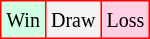<table class="wikitable">
<tr>
<td style="background-color: #d0ffe3; border:1px solid red;"><small>Win</small></td>
<td style="background-color: #f3f3f3; border:1px solid red;"><small>Draw</small></td>
<td style="background-color: #ffd0e3; border:1px solid red;"><small>Loss</small></td>
</tr>
</table>
